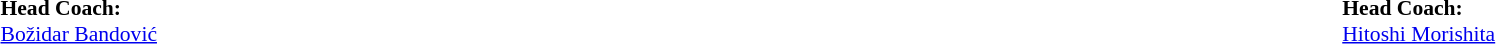<table style="width:100%">
<tr>
<td style="vertical-align:top; width:50%"><br><table style="font-size: 90%" cellspacing="0" cellpadding="0">
<tr>
<td colspan=3><strong>Head Coach:</strong></td>
</tr>
<tr>
<td colspan=4> <a href='#'>Božidar Bandović</a></td>
</tr>
</table>
</td>
<td style="vertical-align:top"></td>
<td style="vertical-align:top; width:50%"><br><table cellspacing="0" cellpadding="0" style="font-size:90%; margin:auto">
<tr>
<td colspan=3><strong>Head Coach:</strong></td>
</tr>
<tr>
<td colspan=4> <a href='#'>Hitoshi Morishita</a></td>
</tr>
</table>
</td>
</tr>
</table>
